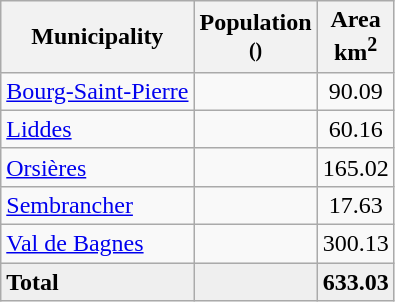<table class="wikitable">
<tr>
<th>Municipality</th>
<th>Population<br><small>()</small></th>
<th>Area <br>km<sup>2</sup></th>
</tr>
<tr>
<td><a href='#'>Bourg-Saint-Pierre</a></td>
<td align="center"></td>
<td align="center">90.09</td>
</tr>
<tr>
<td><a href='#'>Liddes</a></td>
<td align="center"></td>
<td align="center">60.16</td>
</tr>
<tr>
<td><a href='#'>Orsières</a></td>
<td align="center"></td>
<td align="center">165.02</td>
</tr>
<tr>
<td><a href='#'>Sembrancher</a></td>
<td align="center"></td>
<td align="center">17.63</td>
</tr>
<tr>
<td><a href='#'>Val de Bagnes</a></td>
<td align="center"></td>
<td align="center">300.13</td>
</tr>
<tr>
<td bgcolor="#EFEFEF"><strong>Total</strong></td>
<td bgcolor="#EFEFEF" align="center"></td>
<td bgcolor="#EFEFEF" align="center"><strong>633.03</strong></td>
</tr>
</table>
